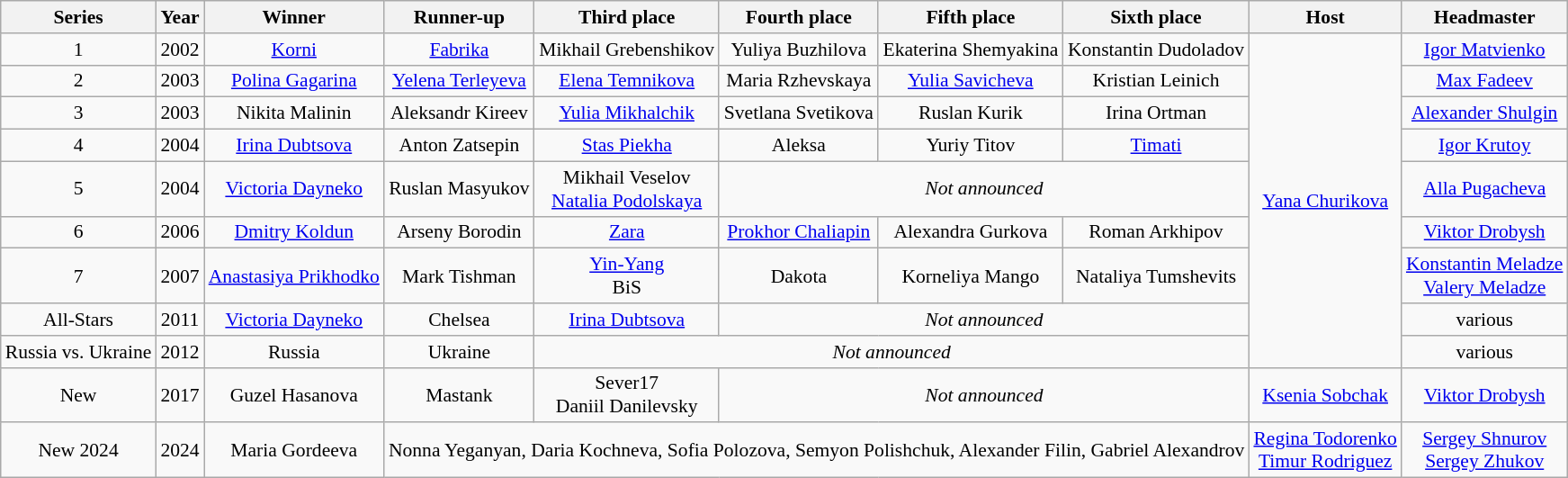<table class="wikitable plainrowheaders" style="font-size:90%; text-align:center;">
<tr>
<th scope="col">Series</th>
<th scope="col">Year</th>
<th scope="col">Winner</th>
<th scope="col">Runner-up</th>
<th scope="col">Third place</th>
<th scope="col">Fourth place</th>
<th scope="col">Fifth place</th>
<th scope="col">Sixth place</th>
<th scope="col">Host</th>
<th scope="col">Headmaster</th>
</tr>
<tr>
<td scope="row">1</td>
<td>2002</td>
<td><a href='#'>Korni</a></td>
<td><a href='#'>Fabrika</a></td>
<td>Mikhail Grebenshikov</td>
<td>Yuliya Buzhilova</td>
<td>Ekaterina Shemyakina</td>
<td>Konstantin Dudoladov</td>
<td rowspan="9"><a href='#'>Yana Churikova</a></td>
<td><a href='#'>Igor Matvienko</a></td>
</tr>
<tr>
<td scope="row">2</td>
<td>2003</td>
<td><a href='#'>Polina Gagarina</a></td>
<td><a href='#'>Yelena Terleyeva</a></td>
<td><a href='#'>Elena Temnikova</a></td>
<td>Maria Rzhevskaya</td>
<td><a href='#'>Yulia Savicheva</a></td>
<td>Kristian Leinich</td>
<td><a href='#'>Max Fadeev</a></td>
</tr>
<tr>
<td scope="row">3</td>
<td>2003</td>
<td>Nikita Malinin</td>
<td>Aleksandr Kireev</td>
<td><a href='#'>Yulia Mikhalchik</a></td>
<td>Svetlana Svetikova</td>
<td>Ruslan Kurik</td>
<td>Irina Ortman</td>
<td><a href='#'>Alexander Shulgin</a></td>
</tr>
<tr>
<td scope="row">4</td>
<td>2004</td>
<td><a href='#'>Irina Dubtsova</a></td>
<td>Anton Zatsepin</td>
<td><a href='#'>Stas Piekha</a></td>
<td>Aleksa</td>
<td>Yuriy Titov</td>
<td><a href='#'>Timati</a></td>
<td><a href='#'>Igor Krutoy</a></td>
</tr>
<tr>
<td scope="row">5</td>
<td>2004</td>
<td><a href='#'>Victoria Dayneko</a></td>
<td>Ruslan Masyukov</td>
<td>Mikhail Veselov<br><a href='#'>Natalia Podolskaya</a></td>
<td colspan="3"><em>Not announced</em></td>
<td><a href='#'>Alla Pugacheva</a></td>
</tr>
<tr>
<td scope=”row”>6</td>
<td>2006</td>
<td><a href='#'>Dmitry Koldun</a></td>
<td>Arseny Borodin</td>
<td><a href='#'>Zara</a></td>
<td><a href='#'>Prokhor Chaliapin</a></td>
<td>Alexandra Gurkova</td>
<td>Roman Arkhipov</td>
<td><a href='#'>Viktor Drobysh</a></td>
</tr>
<tr>
<td scope=”row”>7</td>
<td>2007</td>
<td><a href='#'>Anastasiya Prikhodko</a></td>
<td>Mark Tishman</td>
<td><a href='#'>Yin-Yang</a><br>BiS</td>
<td>Dakota</td>
<td>Korneliya Mango</td>
<td>Nataliya Tumshevits</td>
<td><a href='#'>Konstantin Meladze</a><br><a href='#'>Valery Meladze</a></td>
</tr>
<tr>
<td scope=”row”>All-Stars</td>
<td>2011</td>
<td><a href='#'>Victoria Dayneko</a></td>
<td>Chelsea</td>
<td><a href='#'>Irina Dubtsova</a></td>
<td colspan="3"><em>Not announced</em></td>
<td>various</td>
</tr>
<tr>
<td scope=”row”>Russia vs. Ukraine</td>
<td>2012</td>
<td>Russia</td>
<td>Ukraine</td>
<td colspan="4"><em>Not announced</em></td>
<td>various</td>
</tr>
<tr>
<td>New</td>
<td>2017</td>
<td>Guzel Hasanova</td>
<td>Mastank</td>
<td>Sever17<br>Daniil Danilevsky</td>
<td colspan="3"><em>Not announced</em></td>
<td><a href='#'>Ksenia Sobchak</a></td>
<td><a href='#'>Viktor Drobysh</a></td>
</tr>
<tr>
<td>New 2024</td>
<td>2024</td>
<td>Maria Gordeeva</td>
<td colspan="5">Nonna Yeganyan, Daria Kochneva, Sofia Polozova, Semyon Polishchuk, Alexander Filin, Gabriel Alexandrov</td>
<td><a href='#'>Regina Todorenko</a><br><a href='#'>Timur Rodriguez</a></td>
<td><a href='#'>Sergey Shnurov</a><br><a href='#'>Sergey Zhukov</a></td>
</tr>
</table>
